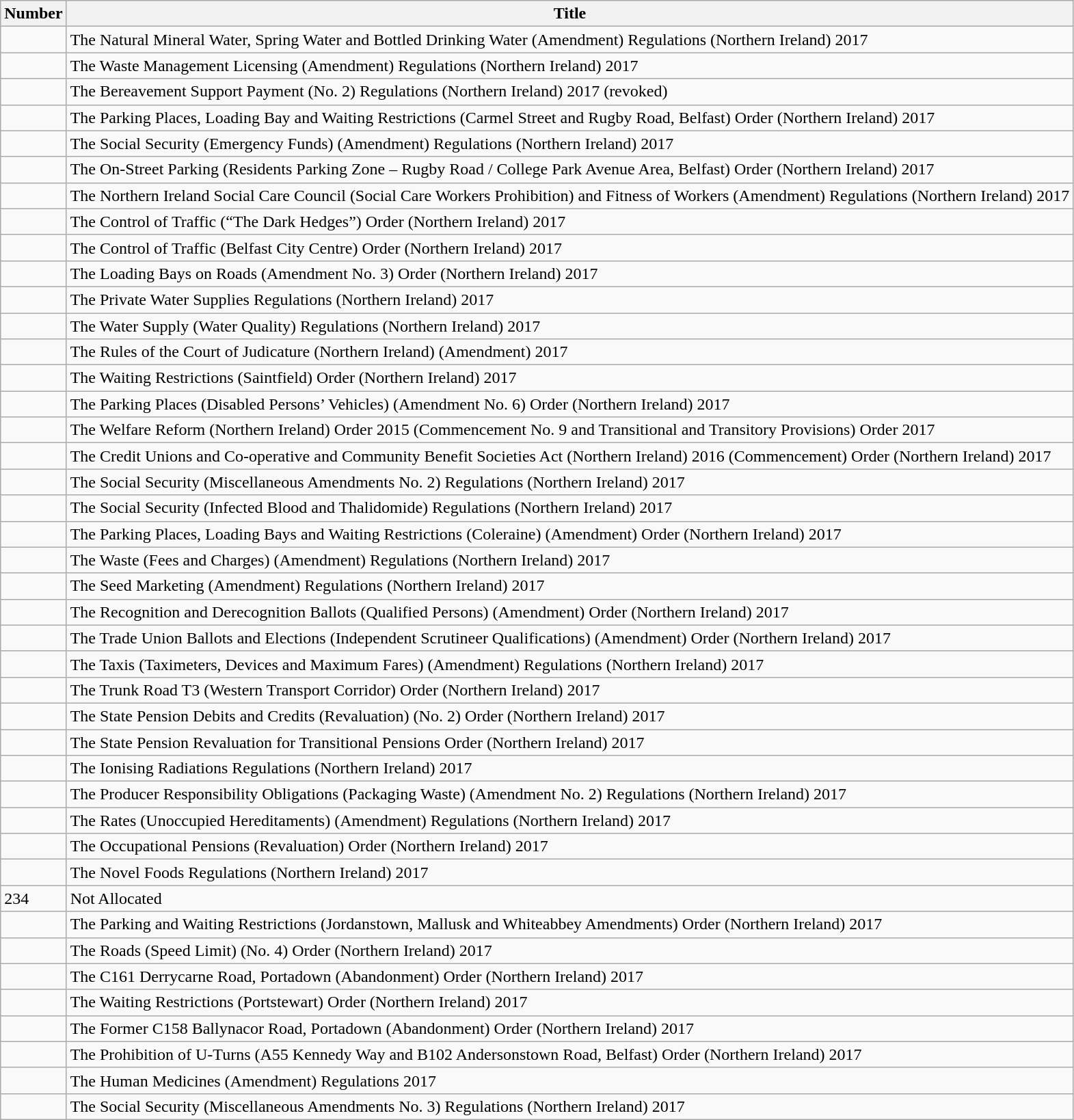<table class="wikitable collapsible">
<tr>
<th>Number</th>
<th>Title</th>
</tr>
<tr>
<td></td>
<td>The Natural Mineral Water, Spring Water and Bottled Drinking Water (Amendment) Regulations (Northern Ireland) 2017</td>
</tr>
<tr>
<td></td>
<td>The Waste Management Licensing (Amendment) Regulations (Northern Ireland) 2017</td>
</tr>
<tr>
<td></td>
<td>The Bereavement Support Payment (No. 2) Regulations (Northern Ireland) 2017 (revoked)</td>
</tr>
<tr>
<td></td>
<td>The Parking Places, Loading Bay and Waiting Restrictions (Carmel Street and Rugby Road, Belfast) Order (Northern Ireland) 2017</td>
</tr>
<tr>
<td></td>
<td>The Social Security (Emergency Funds) (Amendment) Regulations (Northern Ireland) 2017</td>
</tr>
<tr>
<td></td>
<td>The On-Street Parking (Residents Parking Zone – Rugby Road / College Park Avenue Area, Belfast) Order (Northern Ireland) 2017</td>
</tr>
<tr>
<td></td>
<td>The Northern Ireland Social Care Council (Social Care Workers Prohibition) and Fitness of Workers (Amendment) Regulations (Northern Ireland) 2017</td>
</tr>
<tr>
<td></td>
<td>The Control of Traffic (“The Dark Hedges”) Order (Northern Ireland) 2017</td>
</tr>
<tr>
<td></td>
<td>The Control of Traffic (Belfast City Centre) Order (Northern Ireland) 2017</td>
</tr>
<tr>
<td></td>
<td>The Loading Bays on Roads (Amendment No. 3) Order (Northern Ireland) 2017</td>
</tr>
<tr>
<td></td>
<td>The Private Water Supplies Regulations (Northern Ireland) 2017</td>
</tr>
<tr>
<td></td>
<td>The Water Supply (Water Quality) Regulations (Northern Ireland) 2017</td>
</tr>
<tr>
<td></td>
<td>The Rules of the Court of Judicature (Northern Ireland) (Amendment) 2017</td>
</tr>
<tr>
<td></td>
<td>The Waiting Restrictions (Saintfield) Order (Northern Ireland) 2017</td>
</tr>
<tr>
<td></td>
<td>The Parking Places (Disabled Persons’ Vehicles) (Amendment No. 6) Order (Northern Ireland) 2017</td>
</tr>
<tr>
<td></td>
<td>The Welfare Reform (Northern Ireland) Order 2015 (Commencement No. 9 and Transitional and Transitory Provisions) Order 2017</td>
</tr>
<tr>
<td></td>
<td>The Credit Unions and Co-operative and Community Benefit Societies Act (Northern Ireland) 2016 (Commencement) Order (Northern Ireland) 2017</td>
</tr>
<tr>
<td></td>
<td>The Social Security (Miscellaneous Amendments No. 2) Regulations (Northern Ireland) 2017</td>
</tr>
<tr>
<td></td>
<td>The Social Security (Infected Blood and Thalidomide) Regulations (Northern Ireland) 2017</td>
</tr>
<tr>
<td></td>
<td>The Parking Places, Loading Bays and Waiting Restrictions (Coleraine) (Amendment) Order (Northern Ireland) 2017</td>
</tr>
<tr>
<td></td>
<td>The Waste (Fees and Charges) (Amendment) Regulations (Northern Ireland) 2017</td>
</tr>
<tr>
<td></td>
<td>The Seed Marketing (Amendment) Regulations (Northern Ireland) 2017</td>
</tr>
<tr>
<td></td>
<td>The Recognition and Derecognition Ballots (Qualified Persons) (Amendment) Order (Northern Ireland) 2017</td>
</tr>
<tr>
<td></td>
<td>The Trade Union Ballots and Elections (Independent Scrutineer Qualifications) (Amendment) Order (Northern Ireland) 2017</td>
</tr>
<tr>
<td></td>
<td>The Taxis (Taximeters, Devices and Maximum Fares) (Amendment) Regulations (Northern Ireland) 2017</td>
</tr>
<tr>
<td></td>
<td>The Trunk Road T3 (Western Transport Corridor) Order (Northern Ireland) 2017</td>
</tr>
<tr>
<td></td>
<td>The State Pension Debits and Credits (Revaluation) (No. 2) Order (Northern Ireland) 2017</td>
</tr>
<tr>
<td></td>
<td>The State Pension Revaluation for Transitional Pensions Order (Northern Ireland) 2017</td>
</tr>
<tr>
<td></td>
<td>The Ionising Radiations Regulations (Northern Ireland) 2017</td>
</tr>
<tr>
<td></td>
<td>The Producer Responsibility Obligations (Packaging Waste) (Amendment No. 2) Regulations (Northern Ireland) 2017</td>
</tr>
<tr>
<td></td>
<td>The Rates (Unoccupied Hereditaments) (Amendment) Regulations (Northern Ireland) 2017</td>
</tr>
<tr>
<td></td>
<td>The Occupational Pensions (Revaluation) Order (Northern Ireland) 2017</td>
</tr>
<tr>
<td></td>
<td>The Novel Foods Regulations (Northern Ireland) 2017</td>
</tr>
<tr>
<td>234</td>
<td>Not Allocated</td>
</tr>
<tr>
<td></td>
<td>The Parking and Waiting Restrictions (Jordanstown, Mallusk and Whiteabbey Amendments) Order (Northern Ireland) 2017</td>
</tr>
<tr>
<td></td>
<td>The Roads (Speed Limit) (No. 4) Order (Northern Ireland) 2017</td>
</tr>
<tr>
<td></td>
<td>The C161 Derrycarne Road, Portadown (Abandonment) Order (Northern Ireland) 2017</td>
</tr>
<tr>
<td></td>
<td>The Waiting Restrictions (Portstewart) Order (Northern Ireland) 2017</td>
</tr>
<tr>
<td></td>
<td>The Former C158 Ballynacor Road, Portadown (Abandonment) Order (Northern Ireland) 2017</td>
</tr>
<tr>
<td></td>
<td>The Prohibition of U-Turns (A55 Kennedy Way and B102 Andersonstown Road, Belfast) Order (Northern Ireland) 2017</td>
</tr>
<tr>
<td></td>
<td>The Human Medicines (Amendment) Regulations 2017</td>
</tr>
<tr>
<td></td>
<td>The Social Security (Miscellaneous Amendments No. 3) Regulations (Northern Ireland) 2017</td>
</tr>
</table>
